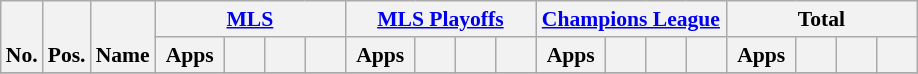<table class="wikitable sortable" style="font-size: 90%; text-align: center;">
<tr>
<th rowspan="2" style="vertical-align:bottom;">No.</th>
<th rowspan="2" style="vertical-align:bottom;">Pos.</th>
<th rowspan="2" style="vertical-align:bottom;">Name</th>
<th colspan="4" style="width:100px;"><a href='#'>MLS</a></th>
<th colspan="4" style="width:100px;"><a href='#'>MLS Playoffs</a></th>
<th colspan="4" style="width:100px;"><a href='#'>Champions League</a></th>
<th colspan="4" style="width:100px;">Total</th>
</tr>
<tr>
<th style="width:40px;">Apps</th>
<th style="width:20px;"></th>
<th style="width:20px;"></th>
<th style="width:20px;"></th>
<th style="width:40px;">Apps</th>
<th style="width:20px;"></th>
<th style="width:20px;"></th>
<th style="width:20px;"></th>
<th style="width:40px;">Apps</th>
<th style="width:20px;"></th>
<th style="width:20px;"></th>
<th style="width:20px;"></th>
<th style="width:40px;">Apps</th>
<th style="width:20px;"></th>
<th style="width:20px;"></th>
<th style="width:20px;"></th>
</tr>
<tr>
</tr>
</table>
